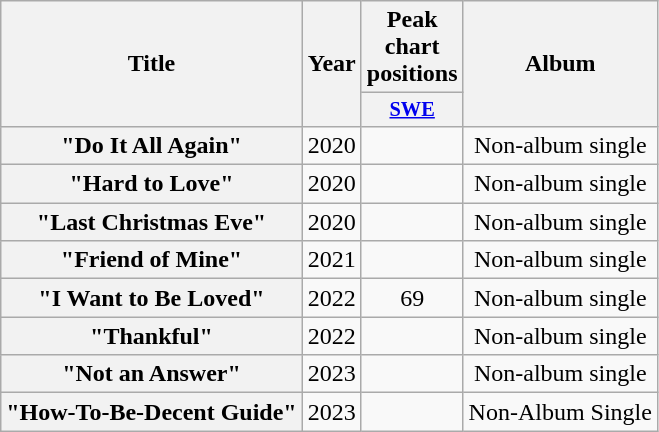<table class="wikitable plainrowheaders" style="text-align:center;">
<tr>
<th scope="col" rowspan="2">Title</th>
<th scope="col" rowspan="2">Year</th>
<th scope="col" colspan="1">Peak chart positions</th>
<th scope="col" rowspan="2">Album</th>
</tr>
<tr>
<th scope="col" style="width:3em;font-size:85%;"><a href='#'>SWE</a><br></th>
</tr>
<tr>
<th>"Do It All Again"</th>
<td>2020</td>
<td></td>
<td>Non-album single</td>
</tr>
<tr>
<th>"Hard to Love"</th>
<td>2020</td>
<td></td>
<td>Non-album single</td>
</tr>
<tr>
<th>"Last Christmas Eve"</th>
<td>2020</td>
<td></td>
<td>Non-album single</td>
</tr>
<tr>
<th>"Friend of Mine"</th>
<td>2021</td>
<td></td>
<td>Non-album single</td>
</tr>
<tr>
<th>"I Want to Be Loved"</th>
<td>2022</td>
<td>69</td>
<td>Non-album single</td>
</tr>
<tr>
<th>"Thankful"</th>
<td>2022</td>
<td></td>
<td>Non-album single</td>
</tr>
<tr>
<th>"Not an Answer"</th>
<td>2023</td>
<td></td>
<td>Non-album single</td>
</tr>
<tr>
<th>"How-To-Be-Decent Guide"</th>
<td>2023</td>
<td></td>
<td>Non-Album Single</td>
</tr>
</table>
